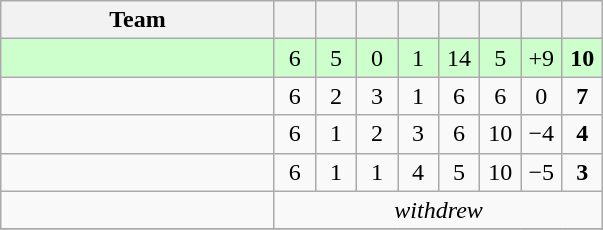<table class=wikitable style="text-align:center">
<tr>
<th width="175">Team</th>
<th width="20"></th>
<th width="20"></th>
<th width="20"></th>
<th width="20"></th>
<th width="20"></th>
<th width="20"></th>
<th width="20"></th>
<th width="20"></th>
</tr>
<tr style="background:#cfc;">
<td align=left></td>
<td>6</td>
<td>5</td>
<td>0</td>
<td>1</td>
<td>14</td>
<td>5</td>
<td>+9</td>
<td><strong>10</strong></td>
</tr>
<tr>
<td align=left></td>
<td>6</td>
<td>2</td>
<td>3</td>
<td>1</td>
<td>6</td>
<td>6</td>
<td>0</td>
<td><strong>7</strong></td>
</tr>
<tr>
<td align=left></td>
<td>6</td>
<td>1</td>
<td>2</td>
<td>3</td>
<td>6</td>
<td>10</td>
<td>−4</td>
<td><strong>4</strong></td>
</tr>
<tr>
<td align=left></td>
<td>6</td>
<td>1</td>
<td>1</td>
<td>4</td>
<td>5</td>
<td>10</td>
<td>−5</td>
<td><strong>3</strong></td>
</tr>
<tr>
<td align=left></td>
<td colspan=8><em>withdrew</em></td>
</tr>
<tr>
</tr>
</table>
